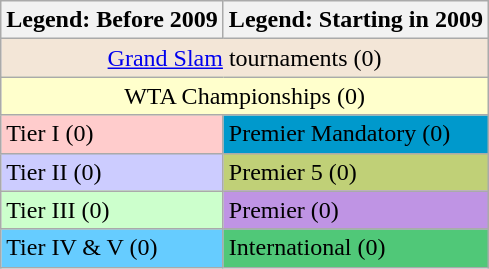<table class="wikitable sortable mw-collapsible mw-collapsed">
<tr>
<th>Legend: Before 2009</th>
<th>Legend: Starting in 2009</th>
</tr>
<tr>
<td align=center colspan=2 bgcolor=#f3e6d7><a href='#'>Grand Slam</a> tournaments (0)</td>
</tr>
<tr>
<td align=center colspan=2 bgcolor=#ffffcc>WTA Championships (0)</td>
</tr>
<tr>
<td bgcolor=#ffcccc>Tier I (0)</td>
<td bgcolor=#0099CC>Premier Mandatory (0)</td>
</tr>
<tr>
<td bgcolor=#ccccff>Tier II (0)</td>
<td bgcolor=#c0d077>Premier 5 (0)</td>
</tr>
<tr>
<td bgcolor=#CCFFCC>Tier III (0)</td>
<td bgcolor=#BF94E4>Premier (0)</td>
</tr>
<tr>
<td style="background:#66ccff;">Tier IV & V (0)</td>
<td bgcolor=#50C878>International (0)</td>
</tr>
</table>
